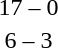<table style="text-align:center">
<tr>
<th width=200></th>
<th width=100></th>
<th width=200></th>
</tr>
<tr>
<td align=right><strong></strong></td>
<td>17 – 0</td>
<td align=left></td>
</tr>
<tr>
<td align=right><strong></strong></td>
<td>6 – 3</td>
<td align=left></td>
</tr>
</table>
